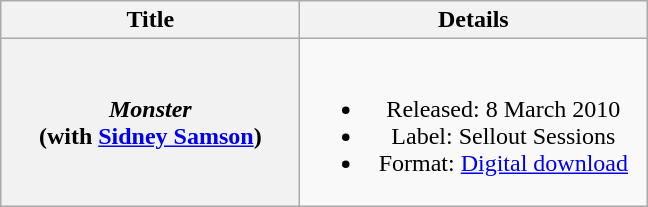<table class="wikitable plainrowheaders" style="text-align:center;">
<tr>
<th scope="col" style="width:12em;">Title</th>
<th scope="col" style="width:14em;">Details</th>
</tr>
<tr>
<th scope="row"><em>Monster</em> <br><span>(with <a href='#'>Sidney Samson</a>)</span></th>
<td><br><ul><li>Released: 8 March 2010</li><li>Label: Sellout Sessions</li><li>Format: <a href='#'>Digital download</a></li></ul></td>
</tr>
</table>
